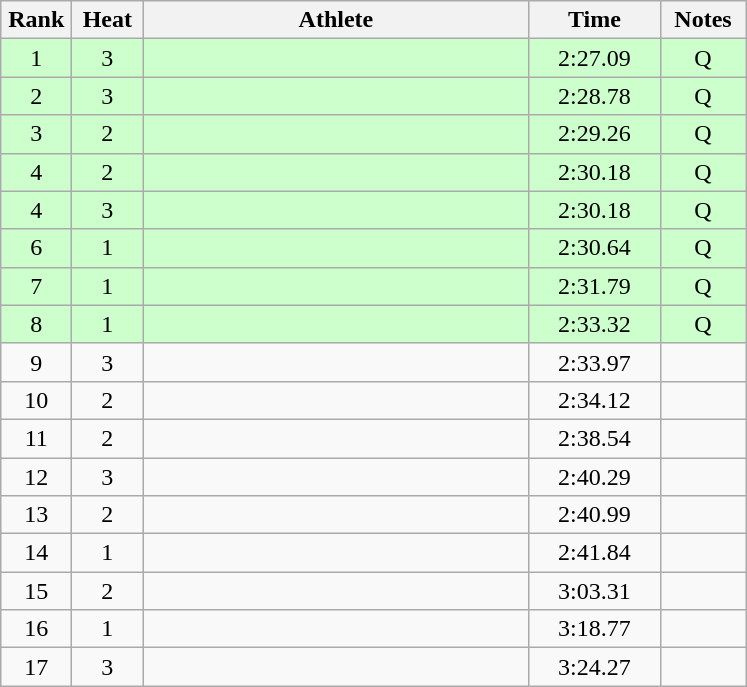<table class="wikitable" style="text-align:center">
<tr>
<th width=40>Rank</th>
<th width=40>Heat</th>
<th width=250>Athlete</th>
<th width=80>Time</th>
<th width=50>Notes</th>
</tr>
<tr bgcolor=ccffcc>
<td>1</td>
<td>3</td>
<td align=left></td>
<td>2:27.09</td>
<td>Q</td>
</tr>
<tr bgcolor=ccffcc>
<td>2</td>
<td>3</td>
<td align=left></td>
<td>2:28.78</td>
<td>Q</td>
</tr>
<tr bgcolor=ccffcc>
<td>3</td>
<td>2</td>
<td align=left></td>
<td>2:29.26</td>
<td>Q</td>
</tr>
<tr bgcolor=ccffcc>
<td>4</td>
<td>2</td>
<td align=left></td>
<td>2:30.18</td>
<td>Q</td>
</tr>
<tr bgcolor=ccffcc>
<td>4</td>
<td>3</td>
<td align=left></td>
<td>2:30.18</td>
<td>Q</td>
</tr>
<tr bgcolor=ccffcc>
<td>6</td>
<td>1</td>
<td align=left></td>
<td>2:30.64</td>
<td>Q</td>
</tr>
<tr bgcolor=ccffcc>
<td>7</td>
<td>1</td>
<td align=left></td>
<td>2:31.79</td>
<td>Q</td>
</tr>
<tr bgcolor=ccffcc>
<td>8</td>
<td>1</td>
<td align=left></td>
<td>2:33.32</td>
<td>Q</td>
</tr>
<tr>
<td>9</td>
<td>3</td>
<td align=left></td>
<td>2:33.97</td>
<td></td>
</tr>
<tr>
<td>10</td>
<td>2</td>
<td align=left></td>
<td>2:34.12</td>
<td></td>
</tr>
<tr>
<td>11</td>
<td>2</td>
<td align=left></td>
<td>2:38.54</td>
<td></td>
</tr>
<tr>
<td>12</td>
<td>3</td>
<td align=left></td>
<td>2:40.29</td>
<td></td>
</tr>
<tr>
<td>13</td>
<td>2</td>
<td align=left></td>
<td>2:40.99</td>
<td></td>
</tr>
<tr>
<td>14</td>
<td>1</td>
<td align=left></td>
<td>2:41.84</td>
<td></td>
</tr>
<tr>
<td>15</td>
<td>2</td>
<td align=left></td>
<td>3:03.31</td>
<td></td>
</tr>
<tr>
<td>16</td>
<td>1</td>
<td align=left></td>
<td>3:18.77</td>
<td></td>
</tr>
<tr>
<td>17</td>
<td>3</td>
<td align=left></td>
<td>3:24.27</td>
<td></td>
</tr>
</table>
